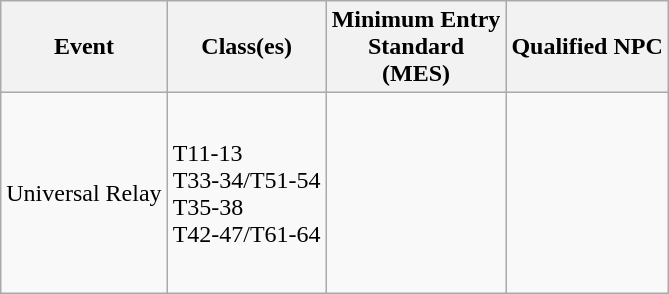<table class="wikitable">
<tr>
<th>Event</th>
<th>Class(es)</th>
<th>Minimum Entry<br>Standard<br>(MES)</th>
<th>Qualified NPC</th>
</tr>
<tr>
<td> Universal Relay</td>
<td>T11-13<br>T33-34/T51-54<br>T35-38<br>T42-47/T61-64</td>
<td></td>
<td><br><br><br><br><br><br><br></td>
</tr>
</table>
